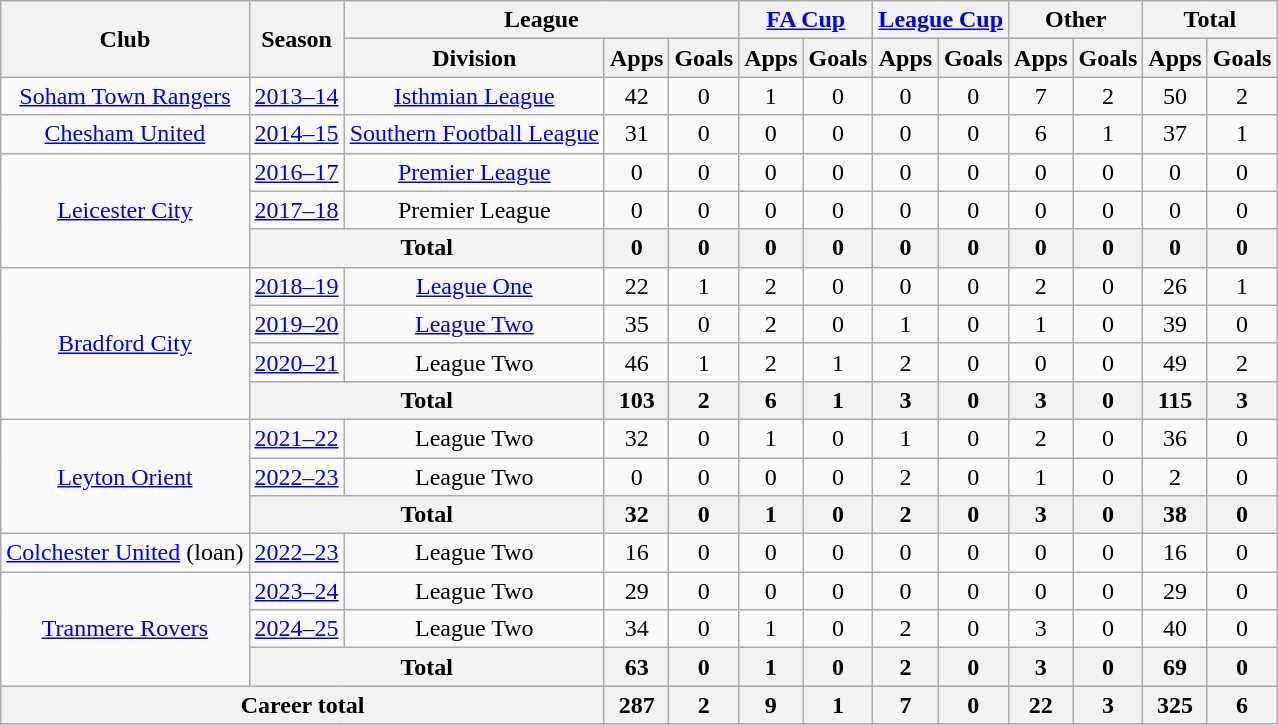<table class=wikitable style="text-align: center">
<tr>
<th rowspan=2>Club</th>
<th rowspan=2>Season</th>
<th colspan=3>League</th>
<th colspan=2><a href='#'>FA Cup</a></th>
<th colspan=2><a href='#'>League Cup</a></th>
<th colspan=2>Other</th>
<th colspan=2>Total</th>
</tr>
<tr>
<th>Division</th>
<th>Apps</th>
<th>Goals</th>
<th>Apps</th>
<th>Goals</th>
<th>Apps</th>
<th>Goals</th>
<th>Apps</th>
<th>Goals</th>
<th>Apps</th>
<th>Goals</th>
</tr>
<tr>
<td><a href='#'>Soham Town Rangers</a></td>
<td><a href='#'>2013–14</a></td>
<td><a href='#'>Isthmian League</a></td>
<td>42</td>
<td>0</td>
<td>1</td>
<td>0</td>
<td>0</td>
<td>0</td>
<td>7</td>
<td>2</td>
<td>50</td>
<td>2</td>
</tr>
<tr>
<td><a href='#'>Chesham United</a></td>
<td><a href='#'>2014–15</a></td>
<td><a href='#'>Southern Football League</a></td>
<td>31</td>
<td>0</td>
<td>0</td>
<td>0</td>
<td>0</td>
<td>0</td>
<td>6</td>
<td>1</td>
<td>37</td>
<td>1</td>
</tr>
<tr>
<td rowspan=3><a href='#'>Leicester City</a></td>
<td><a href='#'>2016–17</a></td>
<td><a href='#'>Premier League</a></td>
<td>0</td>
<td>0</td>
<td>0</td>
<td>0</td>
<td>0</td>
<td>0</td>
<td>0</td>
<td>0</td>
<td>0</td>
<td>0</td>
</tr>
<tr>
<td><a href='#'>2017–18</a></td>
<td>Premier League</td>
<td>0</td>
<td>0</td>
<td>0</td>
<td>0</td>
<td>0</td>
<td>0</td>
<td>0</td>
<td>0</td>
<td>0</td>
<td>0</td>
</tr>
<tr>
<th colspan=2>Total</th>
<th>0</th>
<th>0</th>
<th>0</th>
<th>0</th>
<th>0</th>
<th>0</th>
<th>0</th>
<th>0</th>
<th>0</th>
<th>0</th>
</tr>
<tr>
<td rowspan=4><a href='#'>Bradford City</a></td>
<td><a href='#'>2018–19</a></td>
<td><a href='#'>League One</a></td>
<td>22</td>
<td>1</td>
<td>2</td>
<td>0</td>
<td>0</td>
<td>0</td>
<td>2</td>
<td>0</td>
<td>26</td>
<td>1</td>
</tr>
<tr>
<td><a href='#'>2019–20</a></td>
<td><a href='#'>League Two</a></td>
<td>35</td>
<td>0</td>
<td>2</td>
<td>0</td>
<td>1</td>
<td>0</td>
<td>1</td>
<td>0</td>
<td>39</td>
<td>0</td>
</tr>
<tr>
<td><a href='#'>2020–21</a></td>
<td>League Two</td>
<td>46</td>
<td>1</td>
<td>2</td>
<td>1</td>
<td>2</td>
<td>0</td>
<td>0</td>
<td>0</td>
<td>49</td>
<td>2</td>
</tr>
<tr>
<th colspan=2>Total</th>
<th>103</th>
<th>2</th>
<th>6</th>
<th>1</th>
<th>3</th>
<th>0</th>
<th>3</th>
<th>0</th>
<th>115</th>
<th>3</th>
</tr>
<tr>
<td rowspan=3><a href='#'>Leyton Orient</a></td>
<td><a href='#'>2021–22</a></td>
<td>League Two</td>
<td>32</td>
<td>0</td>
<td>1</td>
<td>0</td>
<td>1</td>
<td>0</td>
<td>2</td>
<td>0</td>
<td>36</td>
<td>0</td>
</tr>
<tr>
<td><a href='#'>2022–23</a></td>
<td>League Two</td>
<td>0</td>
<td>0</td>
<td>0</td>
<td>0</td>
<td>2</td>
<td>0</td>
<td>1</td>
<td>0</td>
<td>2</td>
<td>0</td>
</tr>
<tr>
<th colspan=2>Total</th>
<th>32</th>
<th>0</th>
<th>1</th>
<th>0</th>
<th>2</th>
<th>0</th>
<th>3</th>
<th>0</th>
<th>38</th>
<th>0</th>
</tr>
<tr>
<td><a href='#'>Colchester United</a> (loan)</td>
<td><a href='#'>2022–23</a></td>
<td>League Two</td>
<td>16</td>
<td>0</td>
<td>0</td>
<td>0</td>
<td>0</td>
<td>0</td>
<td>0</td>
<td>0</td>
<td>16</td>
<td>0</td>
</tr>
<tr>
<td rowspan=3><a href='#'>Tranmere Rovers</a></td>
<td><a href='#'>2023–24</a></td>
<td>League Two</td>
<td>29</td>
<td>0</td>
<td>0</td>
<td>0</td>
<td>0</td>
<td>0</td>
<td>0</td>
<td>0</td>
<td>29</td>
<td>0</td>
</tr>
<tr>
<td><a href='#'>2024–25</a></td>
<td>League Two</td>
<td>34</td>
<td>0</td>
<td>1</td>
<td>0</td>
<td>2</td>
<td>0</td>
<td>3</td>
<td>0</td>
<td>40</td>
<td>0</td>
</tr>
<tr>
<th colspan=2>Total</th>
<th>63</th>
<th>0</th>
<th>1</th>
<th>0</th>
<th>2</th>
<th>0</th>
<th>3</th>
<th>0</th>
<th>69</th>
<th>0</th>
</tr>
<tr>
<th colspan=3>Career total</th>
<th>287</th>
<th>2</th>
<th>9</th>
<th>1</th>
<th>7</th>
<th>0</th>
<th>22</th>
<th>3</th>
<th>325</th>
<th>6</th>
</tr>
</table>
